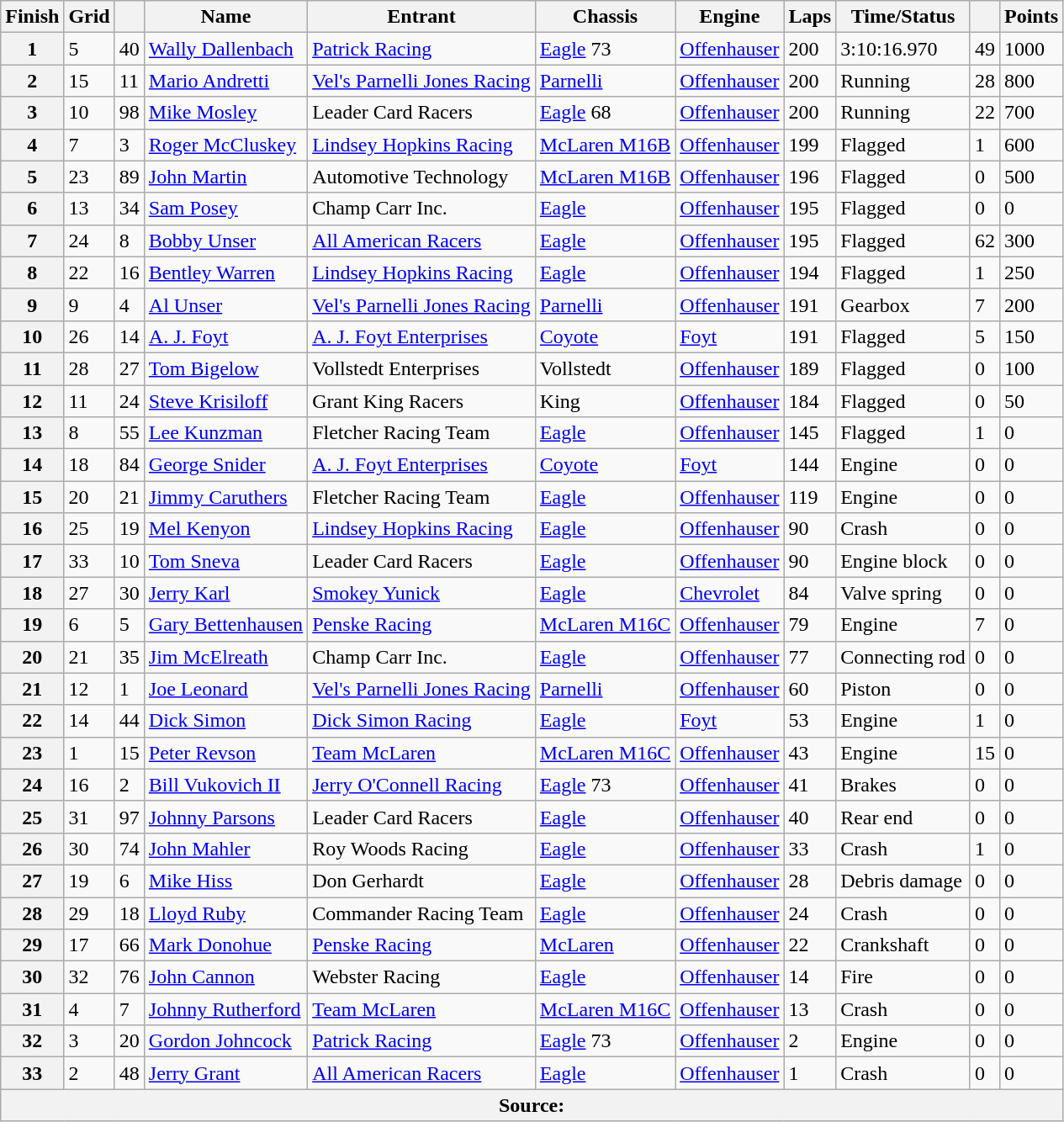<table class="wikitable">
<tr>
<th>Finish</th>
<th>Grid</th>
<th></th>
<th>Name</th>
<th>Entrant</th>
<th>Chassis</th>
<th>Engine</th>
<th>Laps</th>
<th>Time/Status</th>
<th></th>
<th>Points</th>
</tr>
<tr>
<th>1</th>
<td>5</td>
<td>40</td>
<td> <a href='#'>Wally Dallenbach</a></td>
<td><a href='#'>Patrick Racing</a></td>
<td><a href='#'>Eagle</a> 73</td>
<td><a href='#'>Offenhauser</a></td>
<td>200</td>
<td>3:10:16.970</td>
<td>49</td>
<td>1000</td>
</tr>
<tr>
<th>2</th>
<td>15</td>
<td>11</td>
<td> <a href='#'>Mario Andretti</a></td>
<td><a href='#'>Vel's Parnelli Jones Racing</a></td>
<td><a href='#'>Parnelli</a></td>
<td><a href='#'>Offenhauser</a></td>
<td>200</td>
<td>Running</td>
<td>28</td>
<td>800</td>
</tr>
<tr>
<th>3</th>
<td>10</td>
<td>98</td>
<td> <a href='#'>Mike Mosley</a></td>
<td>Leader Card Racers</td>
<td><a href='#'>Eagle</a> 68</td>
<td><a href='#'>Offenhauser</a></td>
<td>200</td>
<td>Running</td>
<td>22</td>
<td>700</td>
</tr>
<tr>
<th>4</th>
<td>7</td>
<td>3</td>
<td> <a href='#'>Roger McCluskey</a></td>
<td><a href='#'>Lindsey Hopkins Racing</a></td>
<td><a href='#'>McLaren M16B</a></td>
<td><a href='#'>Offenhauser</a></td>
<td>199</td>
<td>Flagged</td>
<td>1</td>
<td>600</td>
</tr>
<tr>
<th>5</th>
<td>23</td>
<td>89</td>
<td> <a href='#'>John Martin</a></td>
<td>Automotive Technology</td>
<td><a href='#'>McLaren M16B</a></td>
<td><a href='#'>Offenhauser</a></td>
<td>196</td>
<td>Flagged</td>
<td>0</td>
<td>500</td>
</tr>
<tr>
<th>6</th>
<td>13</td>
<td>34</td>
<td> <a href='#'>Sam Posey</a></td>
<td>Champ Carr Inc.</td>
<td><a href='#'>Eagle</a></td>
<td><a href='#'>Offenhauser</a></td>
<td>195</td>
<td>Flagged</td>
<td>0</td>
<td>0</td>
</tr>
<tr>
<th>7</th>
<td>24</td>
<td>8</td>
<td> <a href='#'>Bobby Unser</a></td>
<td><a href='#'>All American Racers</a></td>
<td><a href='#'>Eagle</a></td>
<td><a href='#'>Offenhauser</a></td>
<td>195</td>
<td>Flagged</td>
<td>62</td>
<td>300</td>
</tr>
<tr>
<th>8</th>
<td>22</td>
<td>16</td>
<td> <a href='#'>Bentley Warren</a></td>
<td><a href='#'>Lindsey Hopkins Racing</a></td>
<td><a href='#'>Eagle</a></td>
<td><a href='#'>Offenhauser</a></td>
<td>194</td>
<td>Flagged</td>
<td>1</td>
<td>250</td>
</tr>
<tr>
<th>9</th>
<td>9</td>
<td>4</td>
<td> <a href='#'>Al Unser</a></td>
<td><a href='#'>Vel's Parnelli Jones Racing</a></td>
<td><a href='#'>Parnelli</a></td>
<td><a href='#'>Offenhauser</a></td>
<td>191</td>
<td>Gearbox</td>
<td>7</td>
<td>200</td>
</tr>
<tr>
<th>10</th>
<td>26</td>
<td>14</td>
<td> <a href='#'>A. J. Foyt</a></td>
<td><a href='#'>A. J. Foyt Enterprises</a></td>
<td><a href='#'>Coyote</a></td>
<td><a href='#'>Foyt</a></td>
<td>191</td>
<td>Flagged</td>
<td>5</td>
<td>150</td>
</tr>
<tr>
<th>11</th>
<td>28</td>
<td>27</td>
<td> <a href='#'>Tom Bigelow</a></td>
<td>Vollstedt Enterprises</td>
<td>Vollstedt</td>
<td><a href='#'>Offenhauser</a></td>
<td>189</td>
<td>Flagged</td>
<td>0</td>
<td>100</td>
</tr>
<tr>
<th>12</th>
<td>11</td>
<td>24</td>
<td> <a href='#'>Steve Krisiloff</a></td>
<td>Grant King Racers</td>
<td>King</td>
<td><a href='#'>Offenhauser</a></td>
<td>184</td>
<td>Flagged</td>
<td>0</td>
<td>50</td>
</tr>
<tr>
<th>13</th>
<td>8</td>
<td>55</td>
<td> <a href='#'>Lee Kunzman</a></td>
<td>Fletcher Racing Team</td>
<td><a href='#'>Eagle</a></td>
<td><a href='#'>Offenhauser</a></td>
<td>145</td>
<td>Flagged</td>
<td>1</td>
<td>0</td>
</tr>
<tr>
<th>14</th>
<td>18</td>
<td>84</td>
<td> <a href='#'>George Snider</a></td>
<td><a href='#'>A. J. Foyt Enterprises</a></td>
<td><a href='#'>Coyote</a></td>
<td><a href='#'>Foyt</a></td>
<td>144</td>
<td>Engine</td>
<td>0</td>
<td>0</td>
</tr>
<tr>
<th>15</th>
<td>20</td>
<td>21</td>
<td> <a href='#'>Jimmy Caruthers</a></td>
<td>Fletcher Racing Team</td>
<td><a href='#'>Eagle</a></td>
<td><a href='#'>Offenhauser</a></td>
<td>119</td>
<td>Engine</td>
<td>0</td>
<td>0</td>
</tr>
<tr>
<th>16</th>
<td>25</td>
<td>19</td>
<td> <a href='#'>Mel Kenyon</a></td>
<td><a href='#'>Lindsey Hopkins Racing</a></td>
<td><a href='#'>Eagle</a></td>
<td><a href='#'>Offenhauser</a></td>
<td>90</td>
<td>Crash</td>
<td>0</td>
<td>0</td>
</tr>
<tr>
<th>17</th>
<td>33</td>
<td>10</td>
<td> <a href='#'>Tom Sneva</a></td>
<td>Leader Card Racers</td>
<td><a href='#'>Eagle</a></td>
<td><a href='#'>Offenhauser</a></td>
<td>90</td>
<td>Engine block</td>
<td>0</td>
<td>0</td>
</tr>
<tr>
<th>18</th>
<td>27</td>
<td>30</td>
<td> <a href='#'>Jerry Karl</a></td>
<td><a href='#'>Smokey Yunick</a></td>
<td><a href='#'>Eagle</a></td>
<td><a href='#'>Chevrolet</a></td>
<td>84</td>
<td>Valve spring</td>
<td>0</td>
<td>0</td>
</tr>
<tr>
<th>19</th>
<td>6</td>
<td>5</td>
<td> <a href='#'>Gary Bettenhausen</a></td>
<td><a href='#'>Penske Racing</a></td>
<td><a href='#'>McLaren M16C</a></td>
<td><a href='#'>Offenhauser</a></td>
<td>79</td>
<td>Engine</td>
<td>7</td>
<td>0</td>
</tr>
<tr>
<th>20</th>
<td>21</td>
<td>35</td>
<td> <a href='#'>Jim McElreath</a></td>
<td>Champ Carr Inc.</td>
<td><a href='#'>Eagle</a></td>
<td><a href='#'>Offenhauser</a></td>
<td>77</td>
<td>Connecting rod</td>
<td>0</td>
<td>0</td>
</tr>
<tr>
<th>21</th>
<td>12</td>
<td>1</td>
<td> <a href='#'>Joe Leonard</a></td>
<td><a href='#'>Vel's Parnelli Jones Racing</a></td>
<td><a href='#'>Parnelli</a></td>
<td><a href='#'>Offenhauser</a></td>
<td>60</td>
<td>Piston</td>
<td>0</td>
<td>0</td>
</tr>
<tr>
<th>22</th>
<td>14</td>
<td>44</td>
<td> <a href='#'>Dick Simon</a></td>
<td><a href='#'>Dick Simon Racing</a></td>
<td><a href='#'>Eagle</a></td>
<td><a href='#'>Foyt</a></td>
<td>53</td>
<td>Engine</td>
<td>1</td>
<td>0</td>
</tr>
<tr>
<th>23</th>
<td>1</td>
<td>15</td>
<td> <a href='#'>Peter Revson</a></td>
<td><a href='#'>Team McLaren</a></td>
<td><a href='#'>McLaren M16C</a></td>
<td><a href='#'>Offenhauser</a></td>
<td>43</td>
<td>Engine</td>
<td>15</td>
<td>0</td>
</tr>
<tr>
<th>24</th>
<td>16</td>
<td>2</td>
<td> <a href='#'>Bill Vukovich II</a></td>
<td><a href='#'>Jerry O'Connell Racing</a></td>
<td><a href='#'>Eagle</a> 73</td>
<td><a href='#'>Offenhauser</a></td>
<td>41</td>
<td>Brakes</td>
<td>0</td>
<td>0</td>
</tr>
<tr>
<th>25</th>
<td>31</td>
<td>97</td>
<td> <a href='#'>Johnny Parsons</a></td>
<td>Leader Card Racers</td>
<td><a href='#'>Eagle</a></td>
<td><a href='#'>Offenhauser</a></td>
<td>40</td>
<td>Rear end</td>
<td>0</td>
<td>0</td>
</tr>
<tr>
<th>26</th>
<td>30</td>
<td>74</td>
<td> <a href='#'>John Mahler</a></td>
<td>Roy Woods Racing</td>
<td><a href='#'>Eagle</a></td>
<td><a href='#'>Offenhauser</a></td>
<td>33</td>
<td>Crash</td>
<td>1</td>
<td>0</td>
</tr>
<tr>
<th>27</th>
<td>19</td>
<td>6</td>
<td> <a href='#'>Mike Hiss</a></td>
<td>Don Gerhardt</td>
<td><a href='#'>Eagle</a></td>
<td><a href='#'>Offenhauser</a></td>
<td>28</td>
<td>Debris damage</td>
<td>0</td>
<td>0</td>
</tr>
<tr>
<th>28</th>
<td>29</td>
<td>18</td>
<td> <a href='#'>Lloyd Ruby</a></td>
<td>Commander Racing Team</td>
<td><a href='#'>Eagle</a></td>
<td><a href='#'>Offenhauser</a></td>
<td>24</td>
<td>Crash</td>
<td>0</td>
<td>0</td>
</tr>
<tr>
<th>29</th>
<td>17</td>
<td>66</td>
<td> <a href='#'>Mark Donohue</a></td>
<td><a href='#'>Penske Racing</a></td>
<td><a href='#'>McLaren</a></td>
<td><a href='#'>Offenhauser</a></td>
<td>22</td>
<td>Crankshaft</td>
<td>0</td>
<td>0</td>
</tr>
<tr>
<th>30</th>
<td>32</td>
<td>76</td>
<td> <a href='#'>John Cannon</a></td>
<td>Webster Racing</td>
<td><a href='#'>Eagle</a></td>
<td><a href='#'>Offenhauser</a></td>
<td>14</td>
<td>Fire</td>
<td>0</td>
<td>0</td>
</tr>
<tr>
<th>31</th>
<td>4</td>
<td>7</td>
<td> <a href='#'>Johnny Rutherford</a></td>
<td><a href='#'>Team McLaren</a></td>
<td><a href='#'>McLaren M16C</a></td>
<td><a href='#'>Offenhauser</a></td>
<td>13</td>
<td>Crash</td>
<td>0</td>
<td>0</td>
</tr>
<tr>
<th>32</th>
<td>3</td>
<td>20</td>
<td> <a href='#'>Gordon Johncock</a></td>
<td><a href='#'>Patrick Racing</a></td>
<td><a href='#'>Eagle</a> 73</td>
<td><a href='#'>Offenhauser</a></td>
<td>2</td>
<td>Engine</td>
<td>0</td>
<td>0</td>
</tr>
<tr>
<th>33</th>
<td>2</td>
<td>48</td>
<td> <a href='#'>Jerry Grant</a></td>
<td><a href='#'>All American Racers</a></td>
<td><a href='#'>Eagle</a></td>
<td><a href='#'>Offenhauser</a></td>
<td>1</td>
<td>Crash</td>
<td>0</td>
<td>0</td>
</tr>
<tr>
<th colspan=11>Source:</th>
</tr>
</table>
